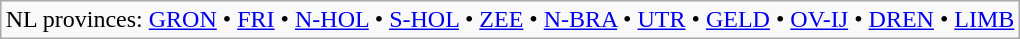<table class="wikitable" style="margin:auto;">
<tr>
<td>NL provinces: <a href='#'>GRON</a> • <a href='#'>FRI</a> • <a href='#'>N-HOL</a> • <a href='#'>S-HOL</a> • <a href='#'>ZEE</a> • <a href='#'>N-BRA</a> • <a href='#'>UTR</a> • <a href='#'>GELD</a> • <a href='#'>OV-IJ</a> • <a href='#'>DREN</a> • <a href='#'>LIMB</a></td>
</tr>
</table>
